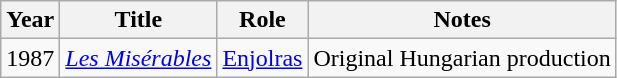<table class="wikitable">
<tr>
<th>Year</th>
<th>Title</th>
<th>Role</th>
<th>Notes</th>
</tr>
<tr>
<td>1987</td>
<td><em><a href='#'>Les Misérables</a></em></td>
<td><a href='#'>Enjolras</a></td>
<td>Original Hungarian production</td>
</tr>
</table>
